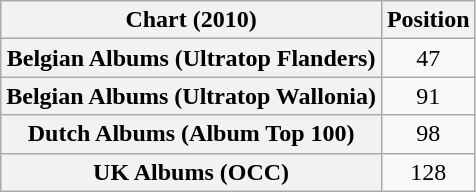<table class="wikitable sortable plainrowheaders">
<tr>
<th scope="col">Chart (2010)</th>
<th scope="col">Position</th>
</tr>
<tr>
<th scope="row">Belgian Albums (Ultratop Flanders)</th>
<td style="text-align:center;">47</td>
</tr>
<tr>
<th scope="row">Belgian Albums (Ultratop Wallonia)</th>
<td style="text-align:center;">91</td>
</tr>
<tr>
<th scope="row">Dutch Albums (Album Top 100)</th>
<td style="text-align:center;">98</td>
</tr>
<tr>
<th scope="row">UK Albums (OCC)</th>
<td style="text-align:center;">128</td>
</tr>
</table>
